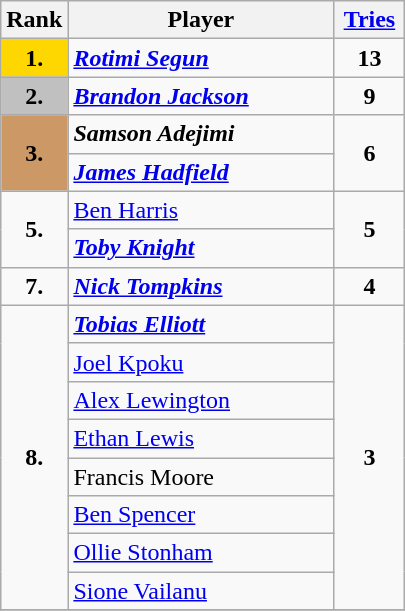<table class="wikitable sticky-header">
<tr>
<th width=35>Rank</th>
<th width=170>Player</th>
<th width=40><a href='#'>Tries</a></th>
</tr>
<tr>
<td align=center bgcolor=Gold><strong>1.</strong></td>
<td> <strong><em><a href='#'>Rotimi Segun</a></em></strong></td>
<td align=center><strong>13</strong></td>
</tr>
<tr>
<td align=center bgcolor=Silver><strong>2.</strong></td>
<td> <strong><em><a href='#'>Brandon Jackson</a></em></strong></td>
<td align=center><strong>9</strong></td>
</tr>
<tr>
<td rowspan=2 align=center bgcolor=#cc9966><strong>3.</strong></td>
<td> <strong><em>Samson Adejimi</em></strong></td>
<td rowspan=2 align=center><strong>6</strong></td>
</tr>
<tr>
<td> <strong><em><a href='#'>James Hadfield</a></em></strong></td>
</tr>
<tr>
<td rowspan=2 align=center><strong>5.</strong></td>
<td> <a href='#'>Ben Harris</a></td>
<td rowspan=2 align=center><strong>5</strong></td>
</tr>
<tr>
<td> <strong><em><a href='#'>Toby Knight</a></em></strong></td>
</tr>
<tr>
<td align=center><strong>7.</strong></td>
<td> <strong><em><a href='#'>Nick Tompkins</a></em></strong></td>
<td align=center><strong>4</strong></td>
</tr>
<tr>
<td rowspan=8 align=center><strong>8.</strong></td>
<td> <strong><em><a href='#'>Tobias Elliott</a></em></strong></td>
<td rowspan=8 align=center><strong>3</strong></td>
</tr>
<tr>
<td> <a href='#'>Joel Kpoku</a></td>
</tr>
<tr>
<td> <a href='#'>Alex Lewington</a></td>
</tr>
<tr>
<td> <a href='#'>Ethan Lewis</a></td>
</tr>
<tr>
<td> Francis Moore</td>
</tr>
<tr>
<td> <a href='#'>Ben Spencer</a></td>
</tr>
<tr>
<td> <a href='#'>Ollie Stonham</a></td>
</tr>
<tr>
<td> <a href='#'>Sione Vailanu</a></td>
</tr>
<tr>
</tr>
</table>
